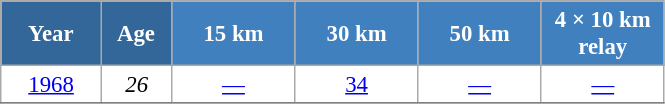<table class="wikitable" style="font-size:95%; text-align:center; border:grey solid 1px; border-collapse:collapse; background:#ffffff;">
<tr>
<th style="background-color:#369; color:white; width:60px;"> Year </th>
<th style="background-color:#369; color:white; width:40px;"> Age </th>
<th style="background-color:#4180be; color:white; width:75px;"> 15 km </th>
<th style="background-color:#4180be; color:white; width:75px;"> 30 km </th>
<th style="background-color:#4180be; color:white; width:75px;"> 50 km </th>
<th style="background-color:#4180be; color:white; width:75px;"> 4 × 10 km <br> relay </th>
</tr>
<tr>
<td><a href='#'>1968</a></td>
<td><em>26</em></td>
<td><a href='#'>—</a></td>
<td><a href='#'>34</a></td>
<td><a href='#'>—</a></td>
<td><a href='#'>—</a></td>
</tr>
<tr>
</tr>
</table>
